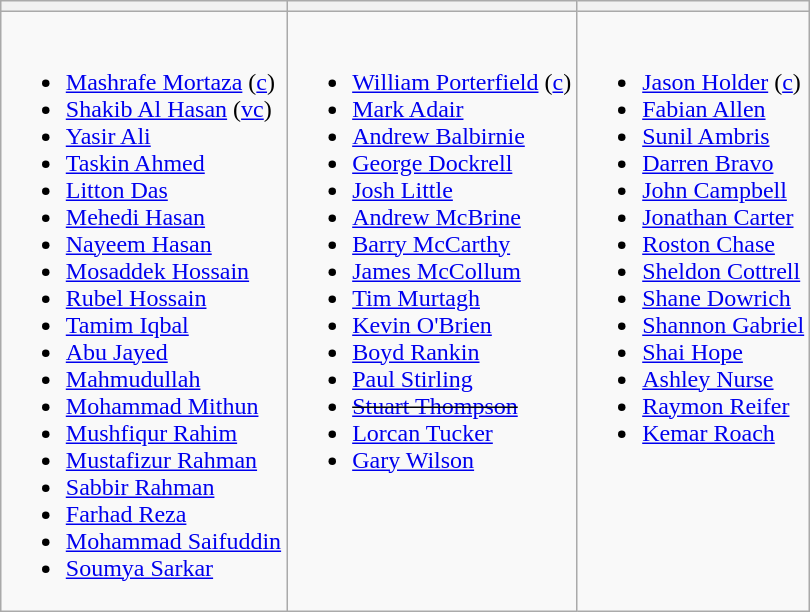<table class="wikitable" style="text-align:left; margin:auto">
<tr>
<th></th>
<th></th>
<th></th>
</tr>
<tr style="vertical-align:top">
<td><br><ul><li><a href='#'>Mashrafe Mortaza</a> (<a href='#'>c</a>)</li><li><a href='#'>Shakib Al Hasan</a> (<a href='#'>vc</a>)</li><li><a href='#'>Yasir Ali</a></li><li><a href='#'>Taskin Ahmed</a></li><li><a href='#'>Litton Das</a></li><li><a href='#'>Mehedi Hasan</a></li><li><a href='#'>Nayeem Hasan</a></li><li><a href='#'>Mosaddek Hossain</a></li><li><a href='#'>Rubel Hossain</a></li><li><a href='#'>Tamim Iqbal</a></li><li><a href='#'>Abu Jayed</a></li><li><a href='#'>Mahmudullah</a></li><li><a href='#'>Mohammad Mithun</a></li><li><a href='#'>Mushfiqur Rahim</a></li><li><a href='#'>Mustafizur Rahman</a></li><li><a href='#'>Sabbir Rahman</a></li><li><a href='#'>Farhad Reza</a></li><li><a href='#'>Mohammad Saifuddin</a></li><li><a href='#'>Soumya Sarkar</a></li></ul></td>
<td><br><ul><li><a href='#'>William Porterfield</a> (<a href='#'>c</a>)</li><li><a href='#'>Mark Adair</a></li><li><a href='#'>Andrew Balbirnie</a></li><li><a href='#'>George Dockrell</a></li><li><a href='#'>Josh Little</a></li><li><a href='#'>Andrew McBrine</a></li><li><a href='#'>Barry McCarthy</a></li><li><a href='#'>James McCollum</a></li><li><a href='#'>Tim Murtagh</a></li><li><a href='#'>Kevin O'Brien</a></li><li><a href='#'>Boyd Rankin</a></li><li><a href='#'>Paul Stirling</a></li><li><s><a href='#'>Stuart Thompson</a></s></li><li><a href='#'>Lorcan Tucker</a></li><li><a href='#'>Gary Wilson</a></li></ul></td>
<td><br><ul><li><a href='#'>Jason Holder</a> (<a href='#'>c</a>)</li><li><a href='#'>Fabian Allen</a></li><li><a href='#'>Sunil Ambris</a></li><li><a href='#'>Darren Bravo</a></li><li><a href='#'>John Campbell</a></li><li><a href='#'>Jonathan Carter</a></li><li><a href='#'>Roston Chase</a></li><li><a href='#'>Sheldon Cottrell</a></li><li><a href='#'>Shane Dowrich</a></li><li><a href='#'>Shannon Gabriel</a></li><li><a href='#'>Shai Hope</a></li><li><a href='#'>Ashley Nurse</a></li><li><a href='#'>Raymon Reifer</a></li><li><a href='#'>Kemar Roach</a></li></ul></td>
</tr>
</table>
